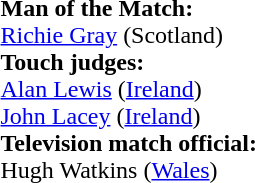<table width=100%>
<tr>
<td><br><strong>Man of the Match:</strong>
<br><a href='#'>Richie Gray</a> (Scotland)<br><strong>Touch judges:</strong>
<br><a href='#'>Alan Lewis</a> (<a href='#'>Ireland</a>)
<br><a href='#'>John Lacey</a> (<a href='#'>Ireland</a>)
<br><strong>Television match official:</strong>
<br>Hugh Watkins (<a href='#'>Wales</a>)</td>
</tr>
</table>
